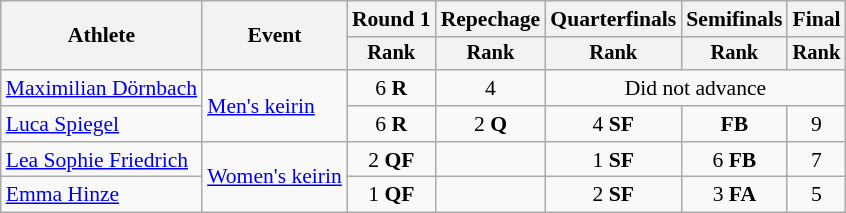<table class=wikitable style=font-size:90%;text-align:center>
<tr>
<th rowspan=2>Athlete</th>
<th rowspan=2>Event</th>
<th>Round 1</th>
<th>Repechage</th>
<th>Quarterfinals</th>
<th>Semifinals</th>
<th>Final</th>
</tr>
<tr style=font-size:95%>
<th>Rank</th>
<th>Rank</th>
<th>Rank</th>
<th>Rank</th>
<th>Rank</th>
</tr>
<tr>
<td align=left><a href='#'>Maximilian Dörnbach</a></td>
<td align=left rowspan=2><a href='#'>Men's keirin</a></td>
<td>6 <strong>R</strong></td>
<td>4</td>
<td colspan=3>Did not advance</td>
</tr>
<tr>
<td align=left><a href='#'>Luca Spiegel</a></td>
<td>6 <strong>R</strong></td>
<td>2 <strong>Q</strong></td>
<td>4 <strong>SF</strong></td>
<td> <strong>FB</strong></td>
<td>9</td>
</tr>
<tr>
<td align=left><a href='#'>Lea Sophie Friedrich</a></td>
<td align=left rowspan=2><a href='#'>Women's keirin</a></td>
<td>2 <strong>QF</strong></td>
<td></td>
<td>1 <strong>SF</strong></td>
<td>6 <strong>FB</strong></td>
<td>7</td>
</tr>
<tr>
<td align=left><a href='#'>Emma Hinze</a></td>
<td>1 <strong>QF</strong></td>
<td></td>
<td>2 <strong>SF</strong></td>
<td>3 <strong>FA</strong></td>
<td>5</td>
</tr>
</table>
